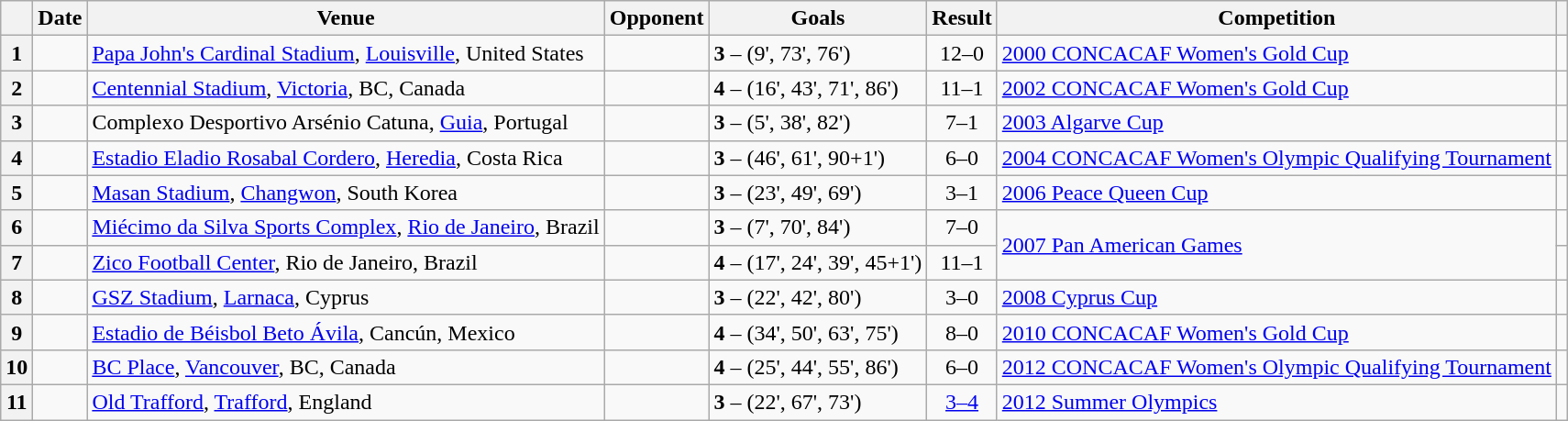<table class="wikitable sortable">
<tr>
<th scope="col"></th>
<th scope="col">Date</th>
<th scope="col">Venue</th>
<th scope="col">Opponent</th>
<th scope="col">Goals</th>
<th scope="col">Result</th>
<th scope="col">Competition</th>
<th scope="col" class="unsortable"></th>
</tr>
<tr>
<th scope="row">1</th>
<td></td>
<td><a href='#'>Papa John's Cardinal Stadium</a>, <a href='#'>Louisville</a>, United States</td>
<td></td>
<td data-sort-value="67"><strong>3</strong> – (9', 73', 76')</td>
<td style="text-align: center">12–0</td>
<td><a href='#'>2000 CONCACAF Women's Gold Cup</a></td>
<td style="text-align: center"></td>
</tr>
<tr>
<th scope="row">2</th>
<td></td>
<td><a href='#'>Centennial Stadium</a>, <a href='#'>Victoria</a>, BC, Canada</td>
<td></td>
<td data-sort-value="55"><strong>4</strong> – (16', 43', 71', 86')</td>
<td style="text-align: center">11–1</td>
<td><a href='#'>2002 CONCACAF Women's Gold Cup</a></td>
<td style="text-align: center"></td>
</tr>
<tr>
<th scope="row">3</th>
<td></td>
<td>Complexo Desportivo Arsénio Catuna, <a href='#'>Guia</a>, Portugal</td>
<td></td>
<td data-sort-value="77"><strong>3</strong> – (5', 38', 82')</td>
<td style="text-align: center">7–1</td>
<td><a href='#'>2003 Algarve Cup</a></td>
<td style="text-align: center"></td>
</tr>
<tr>
<th scope="row">4</th>
<td></td>
<td><a href='#'>Estadio Eladio Rosabal Cordero</a>, <a href='#'>Heredia</a>, Costa Rica</td>
<td></td>
<td data-sort-value="45"><strong>3</strong> – (46', 61', 90+1')</td>
<td style="text-align: center">6–0</td>
<td><a href='#'>2004 CONCACAF Women's Olympic Qualifying Tournament</a></td>
<td style="text-align: center"></td>
</tr>
<tr>
<th scope="row">5</th>
<td></td>
<td><a href='#'>Masan Stadium</a>, <a href='#'>Changwon</a>, South Korea</td>
<td></td>
<td data-sort-value="46"><strong>3</strong> – (23', 49', 69')</td>
<td style="text-align: center">3–1</td>
<td><a href='#'>2006 Peace Queen Cup</a></td>
<td style="text-align: center"></td>
</tr>
<tr>
<th scope="row">6</th>
<td></td>
<td><a href='#'>Miécimo da Silva Sports Complex</a>, <a href='#'>Rio de Janeiro</a>, Brazil</td>
<td></td>
<td data-sort-value="77"><strong>3</strong> – (7', 70', 84')</td>
<td style="text-align: center">7–0</td>
<td rowspan="2"><a href='#'>2007 Pan American Games</a></td>
<td style="text-align: center"></td>
</tr>
<tr>
<th scope="row">7</th>
<td></td>
<td><a href='#'>Zico Football Center</a>, Rio de Janeiro, Brazil</td>
<td></td>
<td data-sort-value="22"><strong>4</strong> – (17', 24', 39', 45+1')</td>
<td style="text-align: center">11–1</td>
<td style="text-align: center"></td>
</tr>
<tr>
<th scope="row">8</th>
<td></td>
<td><a href='#'>GSZ Stadium</a>, <a href='#'>Larnaca</a>, Cyprus</td>
<td></td>
<td data-sort-value="58"><strong>3</strong> – (22', 42', 80')</td>
<td style="text-align: center">3–0</td>
<td><a href='#'>2008 Cyprus Cup</a></td>
<td style="text-align: center"></td>
</tr>
<tr>
<th scope="row">9</th>
<td></td>
<td><a href='#'>Estadio de Béisbol Beto Ávila</a>, Cancún, Mexico</td>
<td></td>
<td data-sort-value="29"><strong>4</strong> – (34', 50', 63', 75')</td>
<td style="text-align: center">8–0</td>
<td><a href='#'>2010 CONCACAF Women's Gold Cup</a></td>
<td style="text-align: center"></td>
</tr>
<tr>
<th scope="row">10</th>
<td></td>
<td><a href='#'>BC Place</a>, <a href='#'>Vancouver</a>, BC, Canada</td>
<td></td>
<td data-sort-value="30"><strong>4</strong> – (25', 44', 55', 86')</td>
<td style="text-align: center">6–0</td>
<td><a href='#'>2012 CONCACAF Women's Olympic Qualifying Tournament</a></td>
<td style="text-align: center"></td>
</tr>
<tr>
<th scope="row">11</th>
<td></td>
<td><a href='#'>Old Trafford</a>, <a href='#'>Trafford</a>, England</td>
<td></td>
<td data-sort-value="51"><strong>3</strong> – (22', 67', 73')</td>
<td style="text-align: center"><a href='#'>3–4</a></td>
<td><a href='#'>2012 Summer Olympics</a></td>
<td style="text-align: center"></td>
</tr>
</table>
